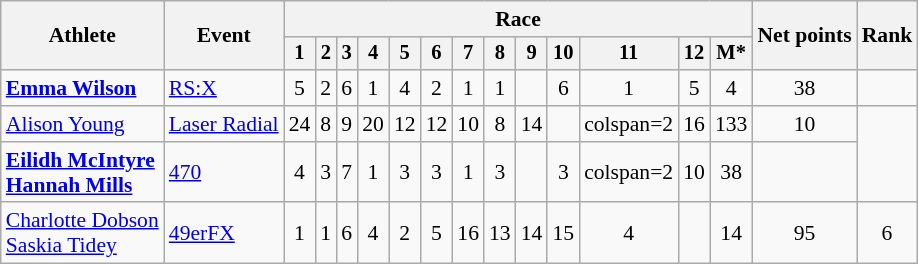<table class=wikitable style=font-size:90%;text-align:center>
<tr>
<th rowspan=2>Athlete</th>
<th rowspan=2>Event</th>
<th colspan=13>Race</th>
<th rowspan=2>Net points</th>
<th rowspan=2>Rank</th>
</tr>
<tr style=font-size:95%>
<th>1</th>
<th>2</th>
<th>3</th>
<th>4</th>
<th>5</th>
<th>6</th>
<th>7</th>
<th>8</th>
<th>9</th>
<th>10</th>
<th>11</th>
<th>12</th>
<th>M*</th>
</tr>
<tr>
<td align=left><strong><a href='#'>Emma Wilson</a></strong></td>
<td align=left><a href='#'>RS:X</a></td>
<td>5</td>
<td>2</td>
<td>6</td>
<td>1</td>
<td>4</td>
<td>2</td>
<td>1</td>
<td>1</td>
<td></td>
<td>6</td>
<td>1</td>
<td>5</td>
<td>4</td>
<td>38</td>
<td></td>
</tr>
<tr>
<td align=left><a href='#'>Alison Young</a></td>
<td align=left><a href='#'>Laser Radial</a></td>
<td>24</td>
<td>8</td>
<td>9</td>
<td>20</td>
<td>12</td>
<td>12</td>
<td>10</td>
<td>8</td>
<td>14</td>
<td></td>
<td>colspan=2 </td>
<td>16</td>
<td>133</td>
<td>10</td>
</tr>
<tr>
<td align=left><strong><a href='#'>Eilidh McIntyre</a><br><a href='#'>Hannah Mills</a></strong></td>
<td align=left><a href='#'>470</a></td>
<td>4</td>
<td>3</td>
<td>7</td>
<td>1</td>
<td>3</td>
<td>3</td>
<td>1</td>
<td>3</td>
<td></td>
<td>3</td>
<td>colspan=2 </td>
<td>10</td>
<td>38</td>
<td></td>
</tr>
<tr>
<td align=left><a href='#'>Charlotte Dobson</a><br><a href='#'>Saskia Tidey</a></td>
<td align=left><a href='#'>49erFX</a></td>
<td>1</td>
<td>1</td>
<td>6</td>
<td>4</td>
<td>2</td>
<td>5</td>
<td>16</td>
<td>13</td>
<td>14</td>
<td>15</td>
<td>4</td>
<td></td>
<td>14</td>
<td>95</td>
<td>6</td>
</tr>
</table>
